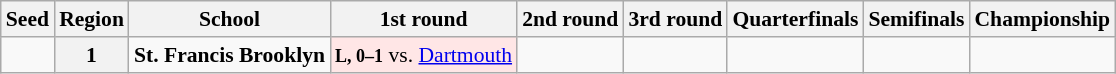<table class="sortable wikitable" style="white-space:nowrap; font-size:90%;">
<tr>
<th>Seed</th>
<th>Region</th>
<th>School</th>
<th>1st round</th>
<th>2nd round</th>
<th>3rd round</th>
<th>Quarterfinals</th>
<th>Semifinals</th>
<th>Championship</th>
</tr>
<tr>
<td></td>
<th>1</th>
<td><strong>St. Francis Brooklyn</strong></td>
<td style="background:#FFE6E6;"><small><strong>L, 0–1</strong></small> vs. <a href='#'>Dartmouth</a></td>
<td></td>
<td></td>
<td></td>
<td></td>
</tr>
</table>
